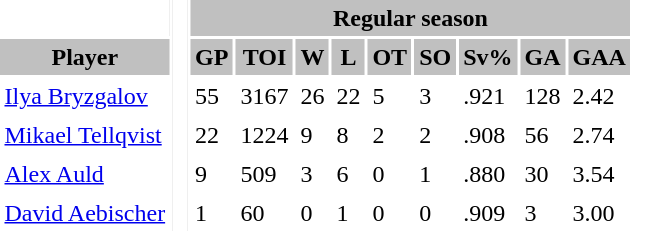<table BORDER="0" CELLPADDING="3" CELLSPACING="2" ID="Table1">
<tr ALIGN="center" bgcolor="#c0c0c0">
<th ALIGN="center" colspan="1" bgcolor="#ffffff"> </th>
<th ALIGN="center" rowspan="99" bgcolor="#ffffff"> </th>
<th ALIGN="center" colspan="9">Regular season</th>
<th ALIGN="center" rowspan="99" bgcolor="#ffffff"> </th>
</tr>
<tr ALIGN="center" bgcolor="#c0c0c0">
<th ALIGN="center">Player</th>
<th ALIGN="center">GP</th>
<th ALIGN="center">TOI</th>
<th ALIGN="center">W</th>
<th ALIGN="center">L</th>
<th ALIGN="center">OT</th>
<th ALIGN="center">SO</th>
<th ALIGN="center">Sv%</th>
<th ALIGN="center">GA</th>
<th ALIGN="center">GAA</th>
</tr>
<tr>
<td><a href='#'>Ilya Bryzgalov</a></td>
<td>55</td>
<td>3167</td>
<td>26</td>
<td>22</td>
<td>5</td>
<td>3</td>
<td>.921</td>
<td>128</td>
<td>2.42</td>
</tr>
<tr>
<td><a href='#'>Mikael Tellqvist</a></td>
<td>22</td>
<td>1224</td>
<td>9</td>
<td>8</td>
<td>2</td>
<td>2</td>
<td>.908</td>
<td>56</td>
<td>2.74</td>
</tr>
<tr>
<td><a href='#'>Alex Auld</a></td>
<td>9</td>
<td>509</td>
<td>3</td>
<td>6</td>
<td>0</td>
<td>1</td>
<td>.880</td>
<td>30</td>
<td>3.54</td>
</tr>
<tr>
<td><a href='#'>David Aebischer</a></td>
<td>1</td>
<td>60</td>
<td>0</td>
<td>1</td>
<td>0</td>
<td>0</td>
<td>.909</td>
<td>3</td>
<td>3.00</td>
</tr>
</table>
